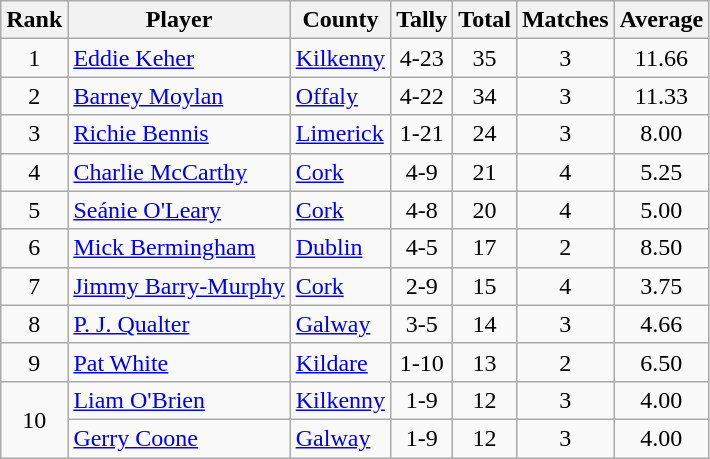<table class="wikitable">
<tr>
<th>Rank</th>
<th>Player</th>
<th>County</th>
<th>Tally</th>
<th>Total</th>
<th>Matches</th>
<th>Average</th>
</tr>
<tr>
<td rowspan=1 align=center>1</td>
<td><a href='#'>Eddie Keher</a></td>
<td><a href='#'>Kilkenny</a></td>
<td align=center>4-23</td>
<td align=center>35</td>
<td align=center>3</td>
<td align=center>11.66</td>
</tr>
<tr>
<td rowspan=1 align=center>2</td>
<td><a href='#'>Barney Moylan</a></td>
<td><a href='#'>Offaly</a></td>
<td align=center>4-22</td>
<td align=center>34</td>
<td align=center>3</td>
<td align=center>11.33</td>
</tr>
<tr>
<td rowspan=1 align=center>3</td>
<td><a href='#'>Richie Bennis</a></td>
<td><a href='#'>Limerick</a></td>
<td align=center>1-21</td>
<td align=center>24</td>
<td align=center>3</td>
<td align=center>8.00</td>
</tr>
<tr>
<td rowspan=1 align=center>4</td>
<td><a href='#'>Charlie McCarthy</a></td>
<td><a href='#'>Cork</a></td>
<td align=center>4-9</td>
<td align=center>21</td>
<td align=center>4</td>
<td align=center>5.25</td>
</tr>
<tr>
<td rowspan=1 align=center>5</td>
<td><a href='#'>Seánie O'Leary</a></td>
<td><a href='#'>Cork</a></td>
<td align=center>4-8</td>
<td align=center>20</td>
<td align=center>4</td>
<td align=center>5.00</td>
</tr>
<tr>
<td rowspan=1 align=center>6</td>
<td><a href='#'>Mick Bermingham</a></td>
<td><a href='#'>Dublin</a></td>
<td align=center>4-5</td>
<td align=center>17</td>
<td align=center>2</td>
<td align=center>8.50</td>
</tr>
<tr>
<td rowspan=1 align=center>7</td>
<td><a href='#'>Jimmy Barry-Murphy</a></td>
<td><a href='#'>Cork</a></td>
<td align=center>2-9</td>
<td align=center>15</td>
<td align=center>4</td>
<td align=center>3.75</td>
</tr>
<tr>
<td rowspan=1 align=center>8</td>
<td><a href='#'>P. J. Qualter</a></td>
<td><a href='#'>Galway</a></td>
<td align=center>3-5</td>
<td align=center>14</td>
<td align=center>3</td>
<td align=center>4.66</td>
</tr>
<tr>
<td rowspan=1 align=center>9</td>
<td><a href='#'>Pat White</a></td>
<td><a href='#'>Kildare</a></td>
<td align=center>1-10</td>
<td align=center>13</td>
<td align=center>2</td>
<td align=center>6.50</td>
</tr>
<tr>
<td rowspan=2 align=center>10</td>
<td><a href='#'>Liam O'Brien</a></td>
<td><a href='#'>Kilkenny</a></td>
<td align=center>1-9</td>
<td align=center>12</td>
<td align=center>3</td>
<td align=center>4.00</td>
</tr>
<tr>
<td><a href='#'>Gerry Coone</a></td>
<td><a href='#'>Galway</a></td>
<td align=center>1-9</td>
<td align=center>12</td>
<td align=center>3</td>
<td align=center>4.00</td>
</tr>
</table>
